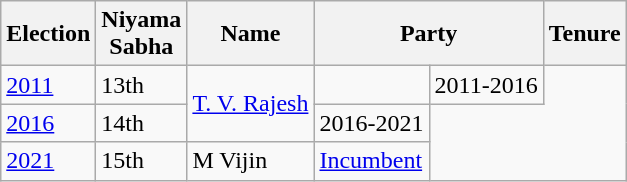<table class="wikitable sortable">
<tr>
<th>Election</th>
<th>Niyama<br>Sabha</th>
<th>Name</th>
<th colspan=2>Party</th>
<th>Tenure</th>
</tr>
<tr>
<td><a href='#'>2011</a></td>
<td>13th</td>
<td rowspan="2"><a href='#'>T. V. Rajesh</a></td>
<td></td>
<td>2011-2016</td>
</tr>
<tr>
<td><a href='#'>2016</a></td>
<td>14th</td>
<td>2016-2021</td>
</tr>
<tr>
<td><a href='#'>2021</a></td>
<td>15th</td>
<td>M Vijin</td>
<td><a href='#'>Incumbent</a></td>
</tr>
</table>
